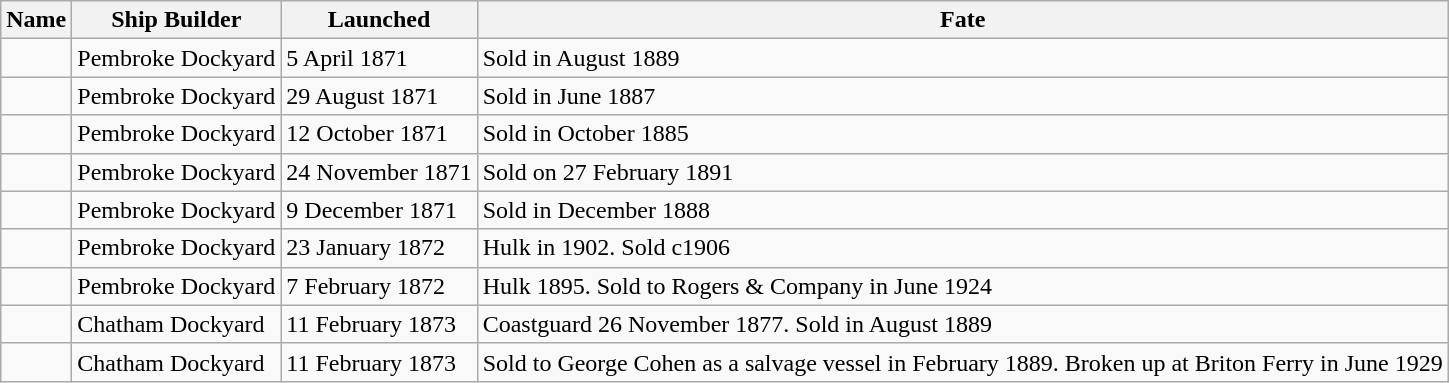<table class="wikitable" style="text-align:left">
<tr>
<th>Name</th>
<th>Ship Builder</th>
<th>Launched</th>
<th>Fate</th>
</tr>
<tr>
<td></td>
<td>Pembroke Dockyard</td>
<td>5 April 1871</td>
<td>Sold in August 1889</td>
</tr>
<tr>
<td></td>
<td>Pembroke Dockyard</td>
<td>29 August 1871</td>
<td>Sold in June 1887</td>
</tr>
<tr>
<td></td>
<td>Pembroke Dockyard</td>
<td>12 October 1871</td>
<td>Sold in October 1885</td>
</tr>
<tr>
<td></td>
<td>Pembroke Dockyard</td>
<td>24 November 1871</td>
<td>Sold on 27 February 1891</td>
</tr>
<tr>
<td></td>
<td>Pembroke Dockyard</td>
<td>9 December 1871</td>
<td>Sold in December 1888</td>
</tr>
<tr>
<td></td>
<td>Pembroke Dockyard</td>
<td>23 January 1872</td>
<td>Hulk in 1902. Sold c1906</td>
</tr>
<tr>
<td></td>
<td>Pembroke Dockyard</td>
<td>7 February 1872</td>
<td>Hulk 1895. Sold to Rogers & Company in June 1924</td>
</tr>
<tr>
<td></td>
<td>Chatham Dockyard</td>
<td>11 February 1873</td>
<td>Coastguard 26 November 1877. Sold in August 1889</td>
</tr>
<tr>
<td></td>
<td>Chatham Dockyard</td>
<td>11 February 1873</td>
<td>Sold to George Cohen as a salvage vessel in February 1889. Broken up at Briton Ferry in June 1929</td>
</tr>
</table>
